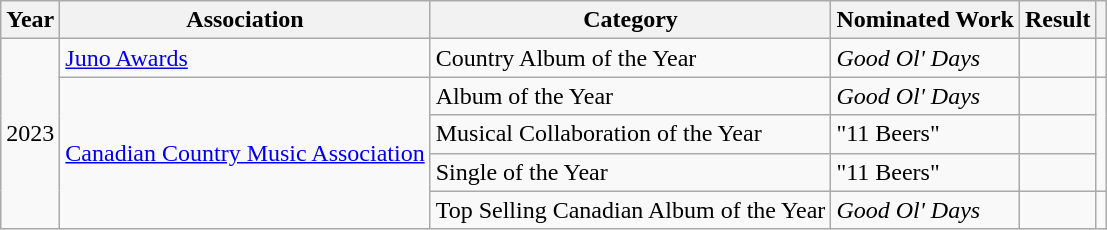<table class="wikitable">
<tr>
<th>Year</th>
<th>Association</th>
<th>Category</th>
<th>Nominated Work</th>
<th>Result</th>
<th></th>
</tr>
<tr>
<td rowspan="5">2023</td>
<td><a href='#'>Juno Awards</a></td>
<td>Country Album of the Year</td>
<td><em>Good Ol' Days</em></td>
<td></td>
<td></td>
</tr>
<tr>
<td rowspan="4"><a href='#'>Canadian Country Music Association</a></td>
<td>Album of the Year</td>
<td><em>Good Ol' Days</em></td>
<td></td>
<td rowspan="3"></td>
</tr>
<tr>
<td>Musical Collaboration of the Year</td>
<td>"11 Beers"</td>
<td></td>
</tr>
<tr>
<td>Single of the Year</td>
<td>"11 Beers"</td>
<td></td>
</tr>
<tr>
<td>Top Selling Canadian Album of the Year</td>
<td><em>Good Ol' Days</em></td>
<td></td>
<td></td>
</tr>
</table>
